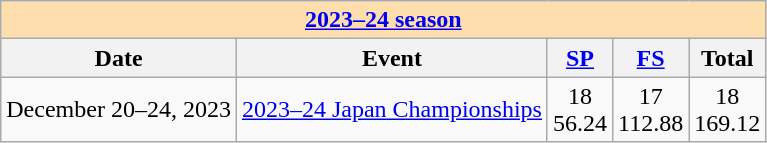<table class="wikitable">
<tr>
<th colspan="5" style="background-color: #ffdead; " align="center"><a href='#'>2023–24 season</a></th>
</tr>
<tr>
<th>Date</th>
<th>Event</th>
<th><a href='#'>SP</a></th>
<th><a href='#'>FS</a></th>
<th>Total</th>
</tr>
<tr>
<td>December 20–24, 2023</td>
<td><a href='#'>2023–24 Japan Championships</a></td>
<td align=center>18 <br> 56.24</td>
<td align=center>17 <br> 112.88</td>
<td align=center>18 <br> 169.12</td>
</tr>
</table>
